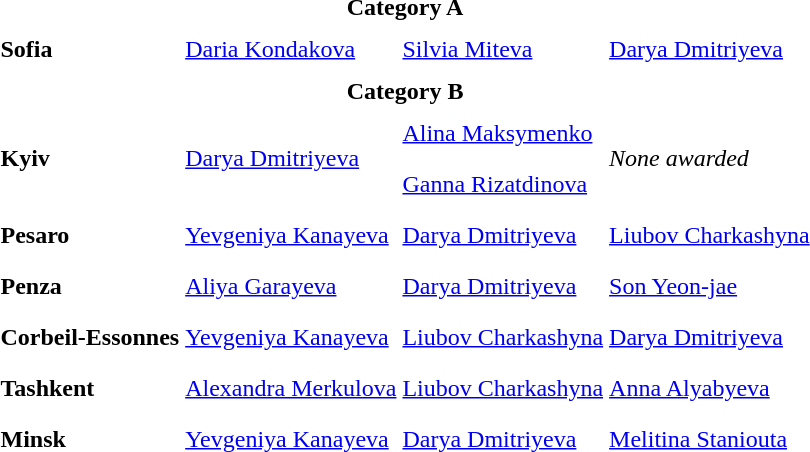<table>
<tr>
<td colspan="4" style="text-align:center;"><strong>Category A</strong></td>
</tr>
<tr>
<th scope=row style="text-align:left">Sofia </th>
<td style="height:30px;"> <a href='#'>Daria Kondakova</a></td>
<td style="height:30px;"> <a href='#'>Silvia Miteva</a></td>
<td style="height:30px;"> <a href='#'>Darya Dmitriyeva</a></td>
</tr>
<tr>
<td colspan="4" style="text-align:center;"><strong>Category B</strong></td>
</tr>
<tr>
<th rowspan=2 scope=row style="text-align:left">Kyiv </th>
<td rowspan=2 style="height:30px;"> <a href='#'>Darya Dmitriyeva</a></td>
<td style="height:30px;"> <a href='#'>Alina Maksymenko</a></td>
<td rowspan=2 style="height:30px;" font-size:95%" style=color:#8c93b0><em>None awarded</em></td>
</tr>
<tr>
<td style="height:30px;"> <a href='#'>Ganna Rizatdinova</a></td>
</tr>
<tr>
<th scope=row style="text-align:left">Pesaro </th>
<td style="height:30px;"> <a href='#'>Yevgeniya Kanayeva</a></td>
<td style="height:30px;"> <a href='#'>Darya Dmitriyeva</a></td>
<td style="height:30px;"> <a href='#'>Liubov Charkashyna</a></td>
</tr>
<tr>
<th scope=row style="text-align:left">Penza </th>
<td style="height:30px;"> <a href='#'>Aliya Garayeva</a></td>
<td style="height:30px;"> <a href='#'>Darya Dmitriyeva</a></td>
<td style="height:30px;"> <a href='#'>Son Yeon-jae</a></td>
</tr>
<tr>
<th scope=row style="text-align:left">Corbeil-Essonnes </th>
<td style="height:30px;"> <a href='#'>Yevgeniya Kanayeva</a></td>
<td style="height:30px;"> <a href='#'>Liubov Charkashyna</a></td>
<td style="height:30px;"> <a href='#'>Darya Dmitriyeva</a></td>
</tr>
<tr>
<th scope=row style="text-align:left">Tashkent </th>
<td style="height:30px;"> <a href='#'>Alexandra Merkulova</a></td>
<td style="height:30px;"> <a href='#'>Liubov Charkashyna</a></td>
<td style="height:30px;"> <a href='#'>Anna Alyabyeva</a></td>
</tr>
<tr>
<th scope=row style="text-align:left">Minsk </th>
<td style="height:30px;"> <a href='#'>Yevgeniya Kanayeva</a></td>
<td style="height:30px;"> <a href='#'>Darya Dmitriyeva</a></td>
<td style="height:30px;"> <a href='#'>Melitina Staniouta</a></td>
</tr>
</table>
